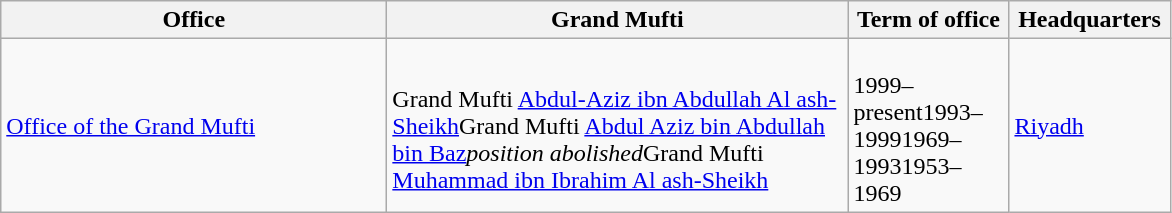<table class=wikitable>
<tr>
<th scope="row" width="250">Office</th>
<th scope="row" width="300">Grand Mufti</th>
<th scope="row" width="100">Term of office</th>
<th scope="row" width="100">Headquarters</th>
</tr>
<tr>
<td><a href='#'>Office of the Grand Mufti</a></td>
<td><br>Grand Mufti <a href='#'>Abdul-Aziz ibn Abdullah Al ash-Sheikh</a>Grand Mufti <a href='#'>Abdul Aziz bin Abdullah bin Baz</a><em>position abolished</em>Grand Mufti <a href='#'>Muhammad ibn Ibrahim Al ash-Sheikh</a></td>
<td><br>1999–present1993–19991969–19931953–1969</td>
<td><a href='#'>Riyadh</a></td>
</tr>
</table>
